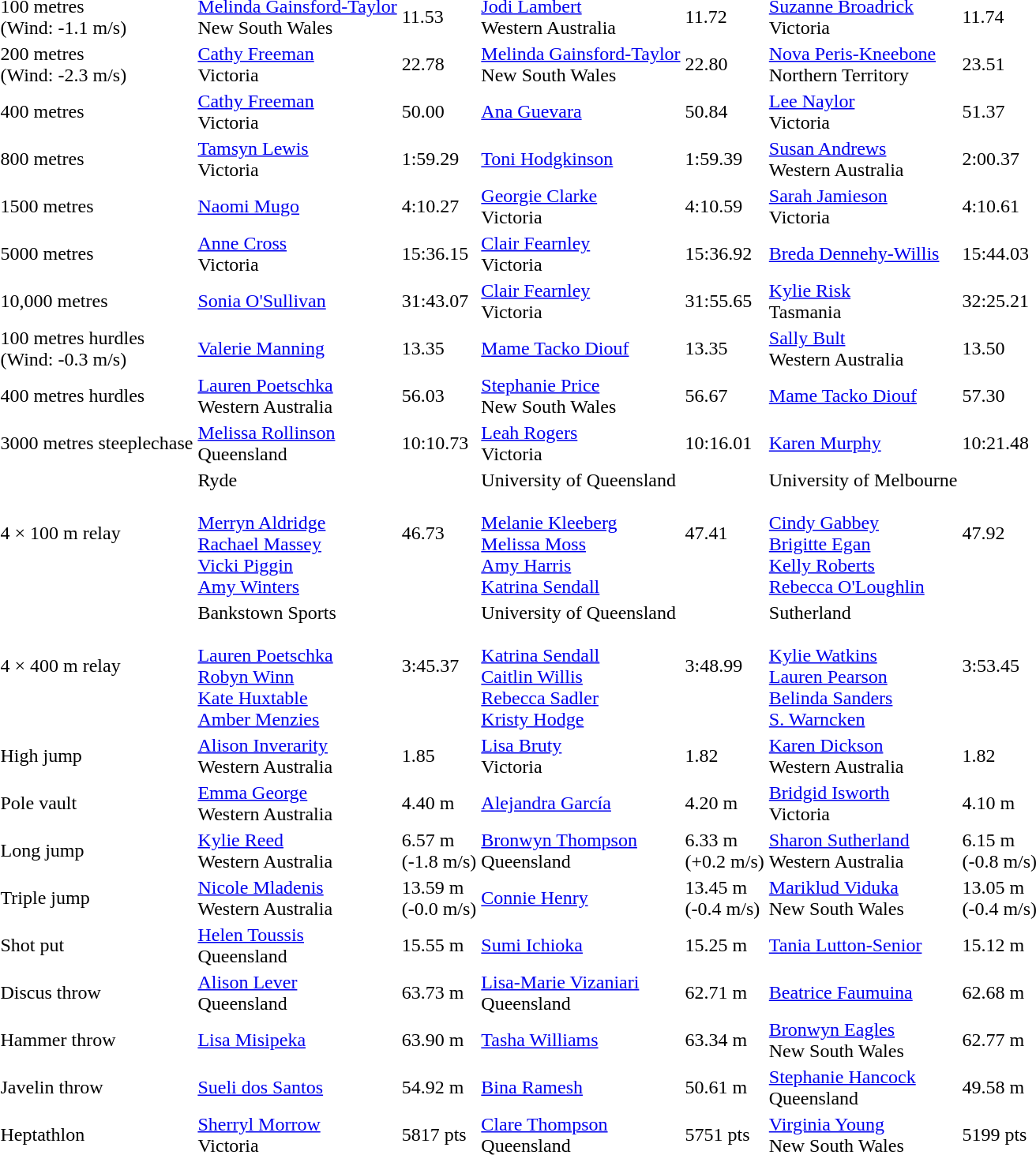<table>
<tr>
<td>100 metres<br>(Wind: -1.1 m/s)</td>
<td><a href='#'>Melinda Gainsford-Taylor</a><br>New South Wales</td>
<td>11.53</td>
<td><a href='#'>Jodi Lambert</a><br>Western Australia</td>
<td>11.72</td>
<td><a href='#'>Suzanne Broadrick</a><br>Victoria</td>
<td>11.74</td>
</tr>
<tr>
<td>200 metres<br>(Wind: -2.3 m/s)</td>
<td><a href='#'>Cathy Freeman</a><br>Victoria</td>
<td>22.78</td>
<td><a href='#'>Melinda Gainsford-Taylor</a><br>New South Wales</td>
<td>22.80</td>
<td><a href='#'>Nova Peris-Kneebone</a><br>Northern Territory</td>
<td>23.51</td>
</tr>
<tr>
<td>400 metres</td>
<td><a href='#'>Cathy Freeman</a><br>Victoria</td>
<td>50.00</td>
<td><a href='#'>Ana Guevara</a><br></td>
<td>50.84</td>
<td><a href='#'>Lee Naylor</a><br>Victoria</td>
<td>51.37</td>
</tr>
<tr>
<td>800 metres</td>
<td><a href='#'>Tamsyn Lewis</a><br>Victoria</td>
<td>1:59.29</td>
<td><a href='#'>Toni Hodgkinson</a><br></td>
<td>1:59.39</td>
<td><a href='#'>Susan Andrews</a><br>Western Australia</td>
<td>2:00.37</td>
</tr>
<tr>
<td>1500 metres</td>
<td><a href='#'>Naomi Mugo</a><br></td>
<td>4:10.27</td>
<td><a href='#'>Georgie Clarke</a><br>Victoria</td>
<td>4:10.59</td>
<td><a href='#'>Sarah Jamieson</a><br>Victoria</td>
<td>4:10.61</td>
</tr>
<tr>
<td>5000 metres</td>
<td><a href='#'>Anne Cross</a><br>Victoria</td>
<td>15:36.15</td>
<td><a href='#'>Clair Fearnley</a><br>Victoria</td>
<td>15:36.92</td>
<td><a href='#'>Breda Dennehy-Willis</a><br></td>
<td>15:44.03</td>
</tr>
<tr>
<td>10,000 metres</td>
<td><a href='#'>Sonia O'Sullivan</a><br></td>
<td>31:43.07</td>
<td><a href='#'>Clair Fearnley</a><br>Victoria</td>
<td>31:55.65</td>
<td><a href='#'>Kylie Risk</a><br>Tasmania</td>
<td>32:25.21</td>
</tr>
<tr>
<td>100 metres hurdles<br>(Wind: -0.3 m/s)</td>
<td><a href='#'>Valerie Manning</a><br></td>
<td>13.35</td>
<td><a href='#'>Mame Tacko Diouf</a><br></td>
<td>13.35</td>
<td><a href='#'>Sally Bult</a><br>Western Australia</td>
<td>13.50</td>
</tr>
<tr>
<td>400 metres hurdles</td>
<td><a href='#'>Lauren Poetschka</a><br>Western Australia</td>
<td>56.03</td>
<td><a href='#'>Stephanie Price</a><br>New South Wales</td>
<td>56.67</td>
<td><a href='#'>Mame Tacko Diouf</a><br></td>
<td>57.30</td>
</tr>
<tr>
<td>3000 metres steeplechase</td>
<td><a href='#'>Melissa Rollinson</a><br>Queensland</td>
<td>10:10.73</td>
<td><a href='#'>Leah Rogers</a><br>Victoria</td>
<td>10:16.01</td>
<td><a href='#'>Karen Murphy</a><br></td>
<td>10:21.48</td>
</tr>
<tr>
<td>4 × 100 m relay</td>
<td>Ryde<br><br><a href='#'>Merryn Aldridge</a><br><a href='#'>Rachael Massey</a><br><a href='#'>Vicki Piggin</a><br><a href='#'>Amy Winters</a></td>
<td>46.73</td>
<td>University of Queensland<br><br><a href='#'>Melanie Kleeberg</a><br><a href='#'>Melissa Moss </a><br><a href='#'>Amy Harris</a><br><a href='#'>Katrina Sendall</a></td>
<td>47.41</td>
<td>University of Melbourne<br><br><a href='#'>Cindy Gabbey</a><br><a href='#'>Brigitte Egan</a><br><a href='#'>Kelly Roberts</a><br><a href='#'>Rebecca O'Loughlin</a></td>
<td>47.92</td>
</tr>
<tr>
<td>4 × 400 m relay</td>
<td>Bankstown Sports<br><br><a href='#'>Lauren Poetschka</a><br><a href='#'>Robyn Winn</a><br><a href='#'>Kate Huxtable</a><br><a href='#'>Amber Menzies</a></td>
<td>3:45.37</td>
<td>University of Queensland<br><br><a href='#'>Katrina Sendall</a><br><a href='#'>Caitlin Willis</a><br><a href='#'>Rebecca Sadler</a><br><a href='#'>Kristy Hodge</a></td>
<td>3:48.99</td>
<td>Sutherland<br><br><a href='#'>Kylie Watkins</a><br><a href='#'>Lauren Pearson</a><br><a href='#'>Belinda Sanders</a><br><a href='#'>S. Warncken</a></td>
<td>3:53.45</td>
</tr>
<tr>
<td>High jump</td>
<td><a href='#'>Alison Inverarity</a><br>Western Australia</td>
<td>1.85</td>
<td><a href='#'>Lisa Bruty</a><br>Victoria</td>
<td>1.82</td>
<td><a href='#'>Karen Dickson</a><br>Western Australia</td>
<td>1.82</td>
</tr>
<tr>
<td>Pole vault</td>
<td><a href='#'>Emma George</a><br>Western Australia</td>
<td>4.40 m</td>
<td><a href='#'>Alejandra García</a><br></td>
<td>4.20 m</td>
<td><a href='#'>Bridgid Isworth</a><br>Victoria</td>
<td>4.10 m</td>
</tr>
<tr>
<td>Long jump</td>
<td><a href='#'>Kylie Reed</a><br>Western Australia</td>
<td>6.57 m <br>(-1.8 m/s)</td>
<td><a href='#'>Bronwyn Thompson</a><br>Queensland</td>
<td>6.33 m <br>(+0.2 m/s)</td>
<td><a href='#'>Sharon Sutherland</a><br>Western Australia</td>
<td>6.15 m <br>(-0.8 m/s)</td>
</tr>
<tr>
<td>Triple jump</td>
<td><a href='#'>Nicole Mladenis</a><br>Western Australia</td>
<td>13.59 m <br>(-0.0 m/s)</td>
<td><a href='#'>Connie Henry</a><br></td>
<td>13.45 m <br>(-0.4 m/s)</td>
<td><a href='#'>Mariklud Viduka</a><br>New South Wales</td>
<td>13.05 m <br>(-0.4 m/s)</td>
</tr>
<tr>
<td>Shot put</td>
<td><a href='#'>Helen Toussis</a><br>Queensland</td>
<td>15.55 m</td>
<td><a href='#'>Sumi Ichioka</a><br></td>
<td>15.25 m</td>
<td><a href='#'>Tania Lutton-Senior</a><br></td>
<td>15.12 m</td>
</tr>
<tr>
<td>Discus throw</td>
<td><a href='#'>Alison Lever</a><br>Queensland</td>
<td>63.73 m</td>
<td><a href='#'>Lisa-Marie Vizaniari</a><br>Queensland</td>
<td>62.71 m</td>
<td><a href='#'>Beatrice Faumuina</a><br></td>
<td>62.68 m</td>
</tr>
<tr>
<td>Hammer throw</td>
<td><a href='#'>Lisa Misipeka</a><br></td>
<td>63.90 m</td>
<td><a href='#'>Tasha Williams</a><br></td>
<td>63.34 m</td>
<td><a href='#'>Bronwyn Eagles</a><br>New South Wales</td>
<td>62.77 m</td>
</tr>
<tr>
<td>Javelin throw</td>
<td><a href='#'>Sueli dos Santos</a><br></td>
<td>54.92 m</td>
<td><a href='#'>Bina Ramesh</a><br></td>
<td>50.61 m</td>
<td><a href='#'>Stephanie Hancock</a><br>Queensland</td>
<td>49.58 m</td>
</tr>
<tr>
<td>Heptathlon</td>
<td><a href='#'>Sherryl Morrow</a><br>Victoria</td>
<td>5817 pts</td>
<td><a href='#'>Clare Thompson</a><br>Queensland</td>
<td>5751 pts</td>
<td><a href='#'>Virginia Young</a><br>New South Wales</td>
<td>5199 pts</td>
</tr>
<tr>
</tr>
</table>
